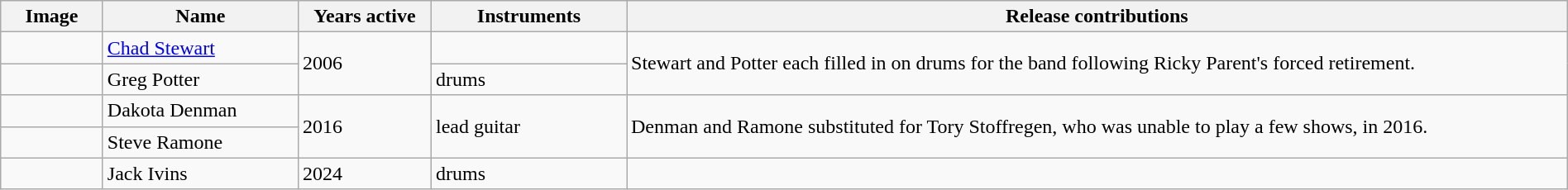<table class="wikitable plainrowheaders" border="1" width=100%>
<tr>
<th width="75">Image</th>
<th width="150">Name </th>
<th width="100">Years active</th>
<th width="150">Instruments</th>
<th>Release contributions</th>
</tr>
<tr>
<td></td>
<td scope="row"><a href='#'>Chad Stewart</a></td>
<td rowspan="2">2006</td>
<td></td>
<td rowspan="2">Stewart and Potter each filled in on drums for the band following Ricky Parent's forced retirement.</td>
</tr>
<tr>
<td></td>
<td scope="row">Greg Potter</td>
<td>drums</td>
</tr>
<tr>
<td></td>
<td scope="row">Dakota Denman</td>
<td rowspan="2">2016</td>
<td rowspan="2">lead guitar</td>
<td rowspan="2">Denman and Ramone substituted for Tory Stoffregen, who was unable to play a few shows, in 2016.</td>
</tr>
<tr>
<td></td>
<td scope="row">Steve Ramone</td>
</tr>
<tr>
<td></td>
<td>Jack Ivins</td>
<td>2024</td>
<td>drums</td>
<td></td>
</tr>
</table>
